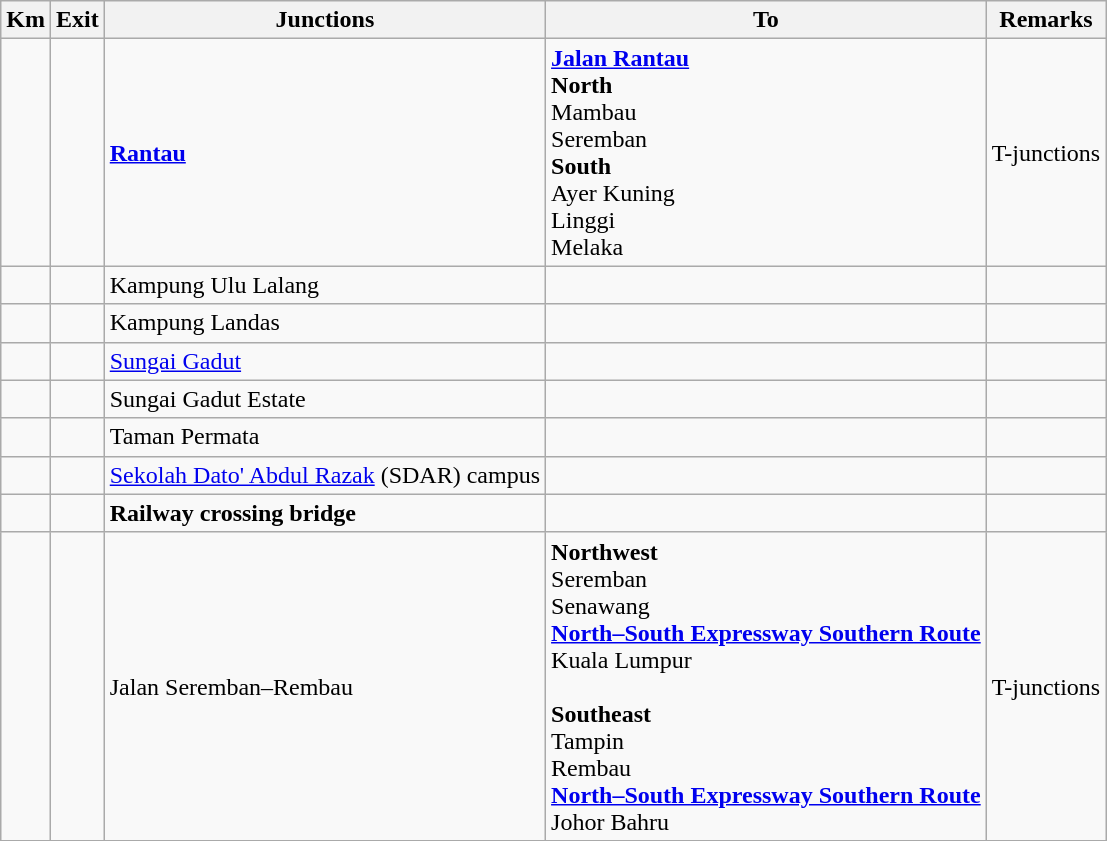<table class="wikitable">
<tr>
<th>Km</th>
<th>Exit</th>
<th>Junctions</th>
<th>To</th>
<th>Remarks</th>
</tr>
<tr>
<td></td>
<td></td>
<td><strong><a href='#'>Rantau</a></strong></td>
<td> <strong><a href='#'>Jalan Rantau</a></strong><br><strong>North</strong><br>Mambau<br>Seremban<br><strong>South</strong><br>Ayer Kuning<br>Linggi<br>Melaka</td>
<td>T-junctions</td>
</tr>
<tr>
<td></td>
<td></td>
<td>Kampung Ulu Lalang</td>
<td></td>
<td></td>
</tr>
<tr>
<td></td>
<td></td>
<td>Kampung Landas</td>
<td></td>
<td></td>
</tr>
<tr>
<td></td>
<td></td>
<td><a href='#'>Sungai Gadut</a></td>
<td></td>
<td></td>
</tr>
<tr>
<td></td>
<td></td>
<td>Sungai Gadut Estate</td>
<td></td>
<td></td>
</tr>
<tr>
<td></td>
<td></td>
<td>Taman Permata</td>
<td></td>
<td></td>
</tr>
<tr>
<td></td>
<td></td>
<td><a href='#'>Sekolah Dato' Abdul Razak</a> (SDAR) campus</td>
<td></td>
<td></td>
</tr>
<tr>
<td></td>
<td></td>
<td><strong>Railway crossing bridge</strong></td>
<td></td>
<td></td>
</tr>
<tr>
<td></td>
<td></td>
<td>Jalan Seremban–Rembau</td>
<td><strong>Northwest</strong><br> Seremban<br> Senawang<br>  <strong><a href='#'>North–South Expressway Southern Route</a></strong><br>Kuala Lumpur<br><br><strong>Southeast</strong><br> Tampin<br> Rembau<br>  <strong><a href='#'>North–South Expressway Southern Route</a></strong><br>Johor Bahru</td>
<td>T-junctions</td>
</tr>
</table>
